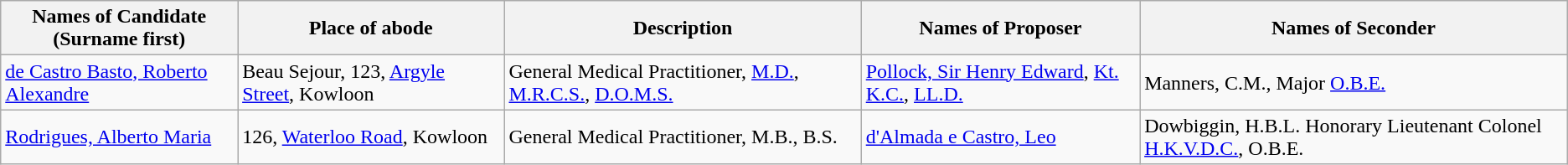<table class="wikitable">
<tr>
<th>Names of Candidate<br>(Surname first)</th>
<th>Place of abode</th>
<th>Description</th>
<th>Names of Proposer</th>
<th>Names of Seconder</th>
</tr>
<tr>
<td><a href='#'>de Castro Basto, Roberto Alexandre</a></td>
<td>Beau Sejour, 123, <a href='#'>Argyle Street</a>, Kowloon</td>
<td>General Medical Practitioner, <a href='#'>M.D.</a>, <a href='#'>M.R.C.S.</a>, <a href='#'>D.O.M.S.</a></td>
<td><a href='#'>Pollock, Sir Henry Edward</a>, <a href='#'>Kt.</a> <a href='#'>K.C.</a>, <a href='#'>LL.D.</a></td>
<td>Manners, C.M., Major <a href='#'>O.B.E.</a></td>
</tr>
<tr>
<td><a href='#'>Rodrigues, Alberto Maria</a></td>
<td>126, <a href='#'>Waterloo Road</a>, Kowloon</td>
<td>General Medical Practitioner, M.B., B.S.</td>
<td><a href='#'>d'Almada e Castro, Leo</a></td>
<td>Dowbiggin, H.B.L. Honorary Lieutenant Colonel <a href='#'>H.K.V.D.C.</a>, O.B.E.</td>
</tr>
</table>
